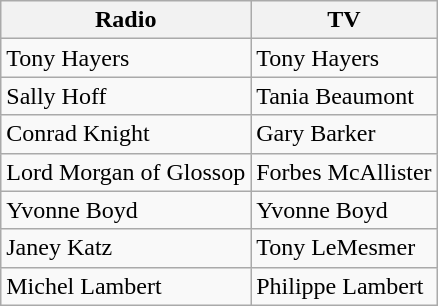<table class="wikitable">
<tr>
<th>Radio</th>
<th>TV</th>
</tr>
<tr>
<td>Tony Hayers</td>
<td>Tony Hayers</td>
</tr>
<tr>
<td>Sally Hoff</td>
<td>Tania Beaumont</td>
</tr>
<tr>
<td>Conrad Knight</td>
<td>Gary Barker</td>
</tr>
<tr>
<td>Lord Morgan of Glossop</td>
<td>Forbes McAllister</td>
</tr>
<tr>
<td>Yvonne Boyd</td>
<td>Yvonne Boyd</td>
</tr>
<tr>
<td>Janey Katz</td>
<td>Tony LeMesmer</td>
</tr>
<tr>
<td>Michel Lambert</td>
<td>Philippe Lambert</td>
</tr>
</table>
